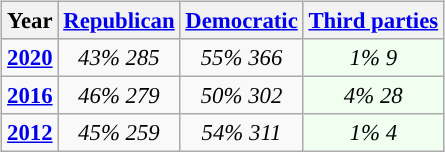<table class="wikitable" style="float:right; font-size:95%;">
<tr bgcolor=lightgrey>
<th>Year</th>
<th><a href='#'>Republican</a></th>
<th><a href='#'>Democratic</a></th>
<th><a href='#'>Third parties</a></th>
</tr>
<tr>
<td style="text-align:center; "><strong><a href='#'>2020</a></strong></td>
<td style="text-align:center; "><em>43%</em> <em>285</em></td>
<td style="text-align:center; "><em>55%</em> <em>366</em></td>
<td style="text-align:center; background:honeyDew;"><em>1%</em> <em>9</em></td>
</tr>
<tr>
<td style="text-align:center; "><strong><a href='#'>2016</a></strong></td>
<td style="text-align:center; "><em>46%</em> <em>279</em></td>
<td style="text-align:center; "><em>50%</em> <em>302</em></td>
<td style="text-align:center; background:honeyDew;"><em>4%</em> <em>28</em></td>
</tr>
<tr>
<td style="text-align:center; "><strong><a href='#'>2012</a></strong></td>
<td style="text-align:center; "><em>45%</em> <em>259</em></td>
<td style="text-align:center; "><em>54%</em> <em>311</em></td>
<td style="text-align:center; background:honeyDew;"><em>1%</em> <em>4</em></td>
</tr>
</table>
